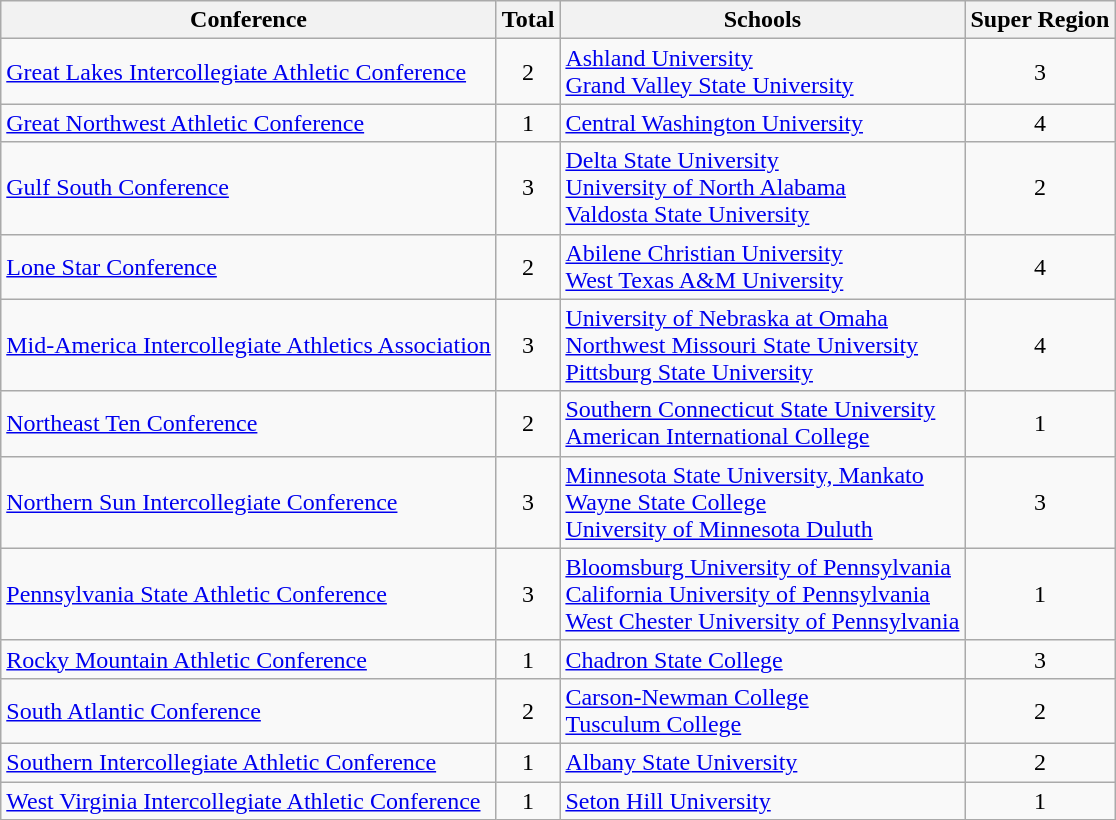<table class="wikitable sortable">
<tr>
<th>Conference</th>
<th>Total</th>
<th class="unsortable">Schools</th>
<th>Super Region</th>
</tr>
<tr>
<td><a href='#'>Great Lakes Intercollegiate Athletic Conference</a></td>
<td align=center>2</td>
<td><a href='#'>Ashland University</a><br><a href='#'>Grand Valley State University</a></td>
<td align=center>3</td>
</tr>
<tr>
<td><a href='#'>Great Northwest Athletic Conference</a></td>
<td align=center>1</td>
<td><a href='#'>Central Washington University</a></td>
<td align=center>4</td>
</tr>
<tr>
<td><a href='#'>Gulf South Conference</a></td>
<td align=center>3</td>
<td><a href='#'>Delta State University</a><br><a href='#'>University of North Alabama</a><br><a href='#'>Valdosta State University</a></td>
<td align=center>2</td>
</tr>
<tr>
<td><a href='#'>Lone Star Conference</a></td>
<td align=center>2</td>
<td><a href='#'>Abilene Christian University</a><br><a href='#'>West Texas A&M University</a></td>
<td align=center>4</td>
</tr>
<tr>
<td><a href='#'>Mid-America Intercollegiate Athletics Association</a></td>
<td align=center>3</td>
<td><a href='#'>University of Nebraska at Omaha</a><br><a href='#'>Northwest Missouri State University</a><br><a href='#'>Pittsburg State University</a></td>
<td align=center>4</td>
</tr>
<tr>
<td><a href='#'>Northeast Ten Conference</a></td>
<td align=center>2</td>
<td><a href='#'>Southern Connecticut State University</a><br><a href='#'>American International College</a></td>
<td align=center>1</td>
</tr>
<tr>
<td><a href='#'>Northern Sun Intercollegiate Conference</a></td>
<td align=center>3</td>
<td><a href='#'>Minnesota State University, Mankato</a><br><a href='#'>Wayne State College</a><br><a href='#'>University of Minnesota Duluth</a></td>
<td align=center>3</td>
</tr>
<tr>
<td><a href='#'>Pennsylvania State Athletic Conference</a></td>
<td align=center>3</td>
<td><a href='#'>Bloomsburg University of Pennsylvania</a><br><a href='#'>California University of Pennsylvania</a><br><a href='#'>West Chester University of Pennsylvania</a></td>
<td align=center>1</td>
</tr>
<tr>
<td><a href='#'>Rocky Mountain Athletic Conference</a></td>
<td align=center>1</td>
<td><a href='#'>Chadron State College</a></td>
<td align=center>3</td>
</tr>
<tr>
<td><a href='#'>South Atlantic Conference</a></td>
<td align=center>2</td>
<td><a href='#'>Carson-Newman College</a><br><a href='#'>Tusculum College</a></td>
<td align=center>2</td>
</tr>
<tr>
<td><a href='#'>Southern Intercollegiate Athletic Conference</a></td>
<td align=center>1</td>
<td><a href='#'>Albany State University</a></td>
<td align=center>2</td>
</tr>
<tr>
<td><a href='#'>West Virginia Intercollegiate Athletic Conference</a></td>
<td align=center>1</td>
<td><a href='#'>Seton Hill University</a></td>
<td align=center>1</td>
</tr>
</table>
